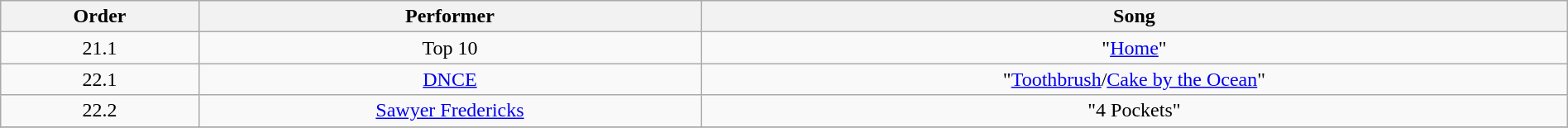<table class="wikitable" style="text-align:center; width:100%;">
<tr>
<th>Order</th>
<th>Performer</th>
<th>Song</th>
</tr>
<tr>
<td>21.1</td>
<td>Top 10</td>
<td>"<a href='#'>Home</a>"</td>
</tr>
<tr>
<td>22.1</td>
<td><a href='#'>DNCE</a></td>
<td>"<a href='#'>Toothbrush</a>/<a href='#'>Cake by the Ocean</a>"</td>
</tr>
<tr>
<td>22.2</td>
<td><a href='#'>Sawyer Fredericks</a></td>
<td>"4 Pockets"</td>
</tr>
<tr>
</tr>
</table>
